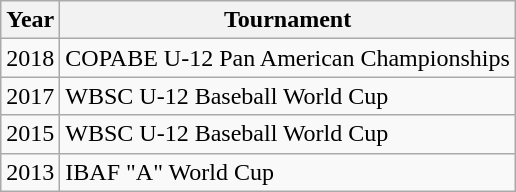<table class="wikitable">
<tr>
<th>Year</th>
<th>Tournament</th>
</tr>
<tr>
<td>2018</td>
<td>COPABE U-12 Pan American Championships</td>
</tr>
<tr>
<td>2017</td>
<td>WBSC U-12 Baseball World Cup</td>
</tr>
<tr>
<td>2015</td>
<td>WBSC U-12 Baseball World Cup</td>
</tr>
<tr>
<td>2013</td>
<td>IBAF "A" World Cup</td>
</tr>
</table>
